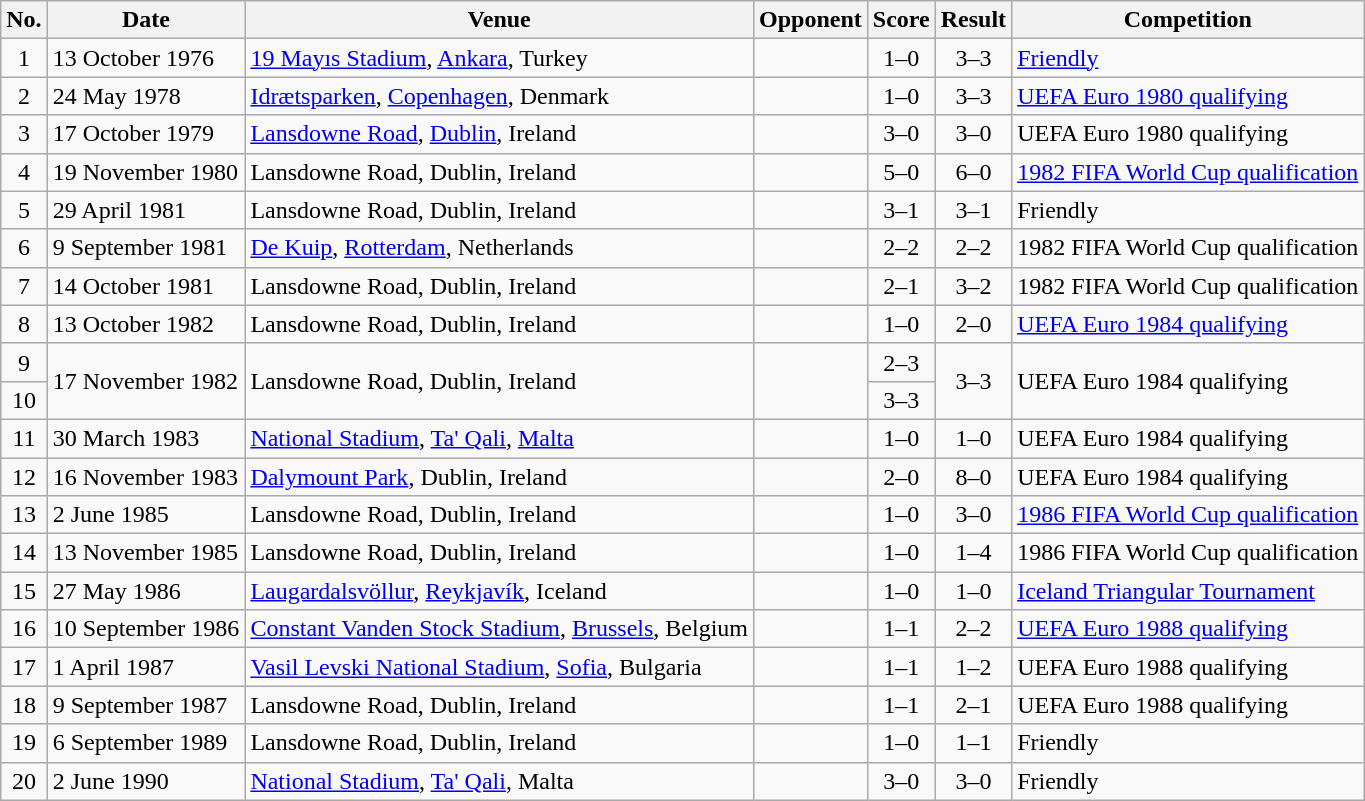<table class="wikitable sortable">
<tr>
<th scope="col">No.</th>
<th scope="col">Date</th>
<th scope="col">Venue</th>
<th scope="col">Opponent</th>
<th scope="col">Score</th>
<th scope="col">Result</th>
<th scope="col">Competition</th>
</tr>
<tr>
<td align="center">1</td>
<td>13 October 1976</td>
<td><a href='#'>19 Mayıs Stadium</a>, <a href='#'>Ankara</a>, Turkey</td>
<td></td>
<td align="center">1–0</td>
<td align="center">3–3</td>
<td><a href='#'>Friendly</a></td>
</tr>
<tr>
<td align="center">2</td>
<td>24 May 1978</td>
<td><a href='#'>Idrætsparken</a>, <a href='#'>Copenhagen</a>, Denmark</td>
<td></td>
<td align="center">1–0</td>
<td align="center">3–3</td>
<td><a href='#'>UEFA Euro 1980 qualifying</a></td>
</tr>
<tr>
<td align="center">3</td>
<td>17 October 1979</td>
<td><a href='#'>Lansdowne Road</a>, <a href='#'>Dublin</a>, Ireland</td>
<td></td>
<td align="center">3–0</td>
<td align="center">3–0</td>
<td>UEFA Euro 1980 qualifying</td>
</tr>
<tr>
<td align="center">4</td>
<td>19 November 1980</td>
<td>Lansdowne Road, Dublin, Ireland</td>
<td></td>
<td align="center">5–0</td>
<td align="center">6–0</td>
<td><a href='#'>1982 FIFA World Cup qualification</a></td>
</tr>
<tr>
<td align="center">5</td>
<td>29 April 1981</td>
<td>Lansdowne Road, Dublin, Ireland</td>
<td></td>
<td align="center">3–1</td>
<td align="center">3–1</td>
<td>Friendly</td>
</tr>
<tr>
<td align="center">6</td>
<td>9 September 1981</td>
<td><a href='#'>De Kuip</a>, <a href='#'>Rotterdam</a>, Netherlands</td>
<td></td>
<td align="center">2–2</td>
<td align="center">2–2</td>
<td>1982 FIFA World Cup qualification</td>
</tr>
<tr>
<td align="center">7</td>
<td>14 October 1981</td>
<td>Lansdowne Road, Dublin, Ireland</td>
<td></td>
<td align="center">2–1</td>
<td align="center">3–2</td>
<td>1982 FIFA World Cup qualification</td>
</tr>
<tr>
<td align="center">8</td>
<td>13 October 1982</td>
<td>Lansdowne Road, Dublin, Ireland</td>
<td></td>
<td align="center">1–0</td>
<td align="center">2–0</td>
<td><a href='#'>UEFA Euro 1984 qualifying</a></td>
</tr>
<tr>
<td align="center">9</td>
<td rowspan="2">17 November 1982</td>
<td rowspan="2">Lansdowne Road, Dublin, Ireland</td>
<td rowspan="2"></td>
<td align="center">2–3</td>
<td rowspan="2" style="text-align:center">3–3</td>
<td rowspan="2">UEFA Euro 1984 qualifying</td>
</tr>
<tr>
<td align="center">10</td>
<td align="center">3–3</td>
</tr>
<tr>
<td align="center">11</td>
<td>30 March 1983</td>
<td><a href='#'>National Stadium</a>, <a href='#'>Ta' Qali</a>, <a href='#'>Malta</a></td>
<td></td>
<td align="center">1–0</td>
<td align="center">1–0</td>
<td>UEFA Euro 1984 qualifying</td>
</tr>
<tr>
<td align="center">12</td>
<td>16 November 1983</td>
<td><a href='#'>Dalymount Park</a>, Dublin, Ireland</td>
<td></td>
<td align="center">2–0</td>
<td align="center">8–0</td>
<td>UEFA Euro 1984 qualifying</td>
</tr>
<tr>
<td align="center">13</td>
<td>2 June 1985</td>
<td>Lansdowne Road, Dublin, Ireland</td>
<td></td>
<td align="center">1–0</td>
<td align="center">3–0</td>
<td><a href='#'>1986 FIFA World Cup qualification</a></td>
</tr>
<tr>
<td align="center">14</td>
<td>13 November 1985</td>
<td>Lansdowne Road, Dublin, Ireland</td>
<td></td>
<td align="center">1–0</td>
<td align="center">1–4</td>
<td>1986 FIFA World Cup qualification</td>
</tr>
<tr>
<td align="center">15</td>
<td>27 May 1986</td>
<td><a href='#'>Laugardalsvöllur</a>, <a href='#'>Reykjavík</a>, Iceland</td>
<td></td>
<td align="center">1–0</td>
<td align="center">1–0</td>
<td><a href='#'>Iceland Triangular Tournament</a></td>
</tr>
<tr>
<td align="center">16</td>
<td>10 September 1986</td>
<td><a href='#'>Constant Vanden Stock Stadium</a>, <a href='#'>Brussels</a>, Belgium</td>
<td></td>
<td align="center">1–1</td>
<td align="center">2–2</td>
<td><a href='#'>UEFA Euro 1988 qualifying</a></td>
</tr>
<tr>
<td align="center">17</td>
<td>1 April 1987</td>
<td><a href='#'>Vasil Levski National Stadium</a>, <a href='#'>Sofia</a>, Bulgaria</td>
<td></td>
<td align="center">1–1</td>
<td align="center">1–2</td>
<td>UEFA Euro 1988 qualifying</td>
</tr>
<tr>
<td align="center">18</td>
<td>9 September 1987</td>
<td>Lansdowne Road, Dublin, Ireland</td>
<td></td>
<td align="center">1–1</td>
<td align="center">2–1</td>
<td>UEFA Euro 1988 qualifying</td>
</tr>
<tr>
<td align="center">19</td>
<td>6 September 1989</td>
<td>Lansdowne Road, Dublin, Ireland</td>
<td></td>
<td align="center">1–0</td>
<td align="center">1–1</td>
<td>Friendly</td>
</tr>
<tr>
<td align="center">20</td>
<td>2 June 1990</td>
<td><a href='#'>National Stadium</a>, <a href='#'>Ta' Qali</a>, Malta</td>
<td></td>
<td align="center">3–0</td>
<td align="center">3–0</td>
<td>Friendly</td>
</tr>
</table>
